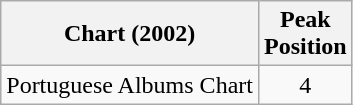<table class="wikitable sortable">
<tr>
<th style="text-align:center;">Chart (2002)</th>
<th style="text-align:center;">Peak<br>Position</th>
</tr>
<tr>
<td align="left">Portuguese Albums Chart</td>
<td style="text-align:center;">4</td>
</tr>
</table>
